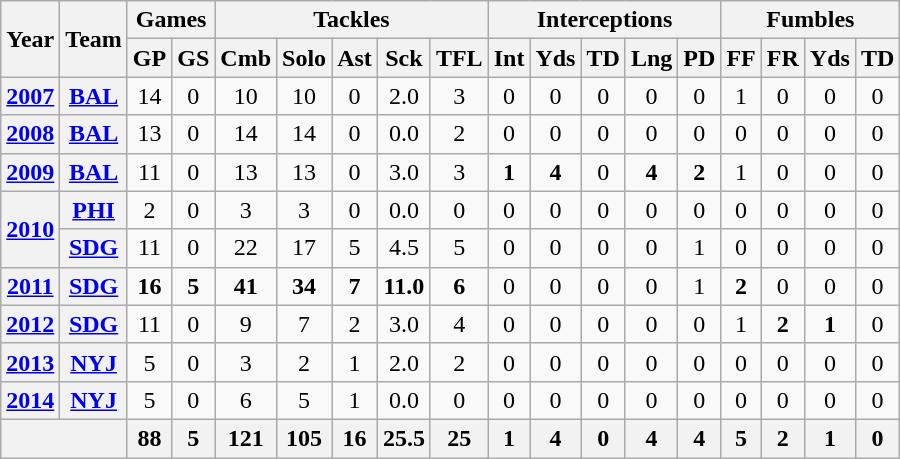<table class="wikitable" style="text-align:center">
<tr>
<th rowspan="2">Year</th>
<th rowspan="2">Team</th>
<th colspan="2">Games</th>
<th colspan="5">Tackles</th>
<th colspan="5">Interceptions</th>
<th colspan="4">Fumbles</th>
</tr>
<tr>
<th>GP</th>
<th>GS</th>
<th>Cmb</th>
<th>Solo</th>
<th>Ast</th>
<th>Sck</th>
<th>TFL</th>
<th>Int</th>
<th>Yds</th>
<th>TD</th>
<th>Lng</th>
<th>PD</th>
<th>FF</th>
<th>FR</th>
<th>Yds</th>
<th>TD</th>
</tr>
<tr>
<th><a href='#'>2007</a></th>
<th><a href='#'>BAL</a></th>
<td>14</td>
<td>0</td>
<td>10</td>
<td>10</td>
<td>0</td>
<td>2.0</td>
<td>3</td>
<td>0</td>
<td>0</td>
<td>0</td>
<td>0</td>
<td>0</td>
<td>1</td>
<td>0</td>
<td>0</td>
<td>0</td>
</tr>
<tr>
<th><a href='#'>2008</a></th>
<th><a href='#'>BAL</a></th>
<td>13</td>
<td>0</td>
<td>14</td>
<td>14</td>
<td>0</td>
<td>0.0</td>
<td>2</td>
<td>0</td>
<td>0</td>
<td>0</td>
<td>0</td>
<td>0</td>
<td>0</td>
<td>0</td>
<td>0</td>
<td>0</td>
</tr>
<tr>
<th><a href='#'>2009</a></th>
<th><a href='#'>BAL</a></th>
<td>11</td>
<td>0</td>
<td>13</td>
<td>13</td>
<td>0</td>
<td>3.0</td>
<td>3</td>
<td><strong>1</strong></td>
<td><strong>4</strong></td>
<td>0</td>
<td><strong>4</strong></td>
<td><strong>2</strong></td>
<td>1</td>
<td>0</td>
<td>0</td>
<td>0</td>
</tr>
<tr>
<th rowspan="2"><a href='#'>2010</a></th>
<th><a href='#'>PHI</a></th>
<td>2</td>
<td>0</td>
<td>3</td>
<td>3</td>
<td>0</td>
<td>0.0</td>
<td>0</td>
<td>0</td>
<td>0</td>
<td>0</td>
<td>0</td>
<td>0</td>
<td>0</td>
<td>0</td>
<td>0</td>
<td>0</td>
</tr>
<tr>
<th><a href='#'>SDG</a></th>
<td>11</td>
<td>0</td>
<td>22</td>
<td>17</td>
<td>5</td>
<td>4.5</td>
<td>5</td>
<td>0</td>
<td>0</td>
<td>0</td>
<td>0</td>
<td>1</td>
<td>0</td>
<td>0</td>
<td>0</td>
<td>0</td>
</tr>
<tr>
<th><a href='#'>2011</a></th>
<th><a href='#'>SDG</a></th>
<td><strong>16</strong></td>
<td><strong>5</strong></td>
<td><strong>41</strong></td>
<td><strong>34</strong></td>
<td><strong>7</strong></td>
<td><strong>11.0</strong></td>
<td><strong>6</strong></td>
<td>0</td>
<td>0</td>
<td>0</td>
<td>0</td>
<td>1</td>
<td><strong>2</strong></td>
<td>0</td>
<td>0</td>
<td>0</td>
</tr>
<tr>
<th><a href='#'>2012</a></th>
<th><a href='#'>SDG</a></th>
<td>11</td>
<td>0</td>
<td>9</td>
<td>7</td>
<td>2</td>
<td>3.0</td>
<td>4</td>
<td>0</td>
<td>0</td>
<td>0</td>
<td>0</td>
<td>0</td>
<td>1</td>
<td><strong>2</strong></td>
<td><strong>1</strong></td>
<td>0</td>
</tr>
<tr>
<th><a href='#'>2013</a></th>
<th><a href='#'>NYJ</a></th>
<td>5</td>
<td>0</td>
<td>3</td>
<td>2</td>
<td>1</td>
<td>2.0</td>
<td>2</td>
<td>0</td>
<td>0</td>
<td>0</td>
<td>0</td>
<td>0</td>
<td>0</td>
<td>0</td>
<td>0</td>
<td>0</td>
</tr>
<tr>
<th><a href='#'>2014</a></th>
<th><a href='#'>NYJ</a></th>
<td>5</td>
<td>0</td>
<td>6</td>
<td>5</td>
<td>1</td>
<td>0.0</td>
<td>0</td>
<td>0</td>
<td>0</td>
<td>0</td>
<td>0</td>
<td>0</td>
<td>0</td>
<td>0</td>
<td>0</td>
<td>0</td>
</tr>
<tr>
<th colspan="2"></th>
<th>88</th>
<th>5</th>
<th>121</th>
<th>105</th>
<th>16</th>
<th>25.5</th>
<th>25</th>
<th>1</th>
<th>4</th>
<th>0</th>
<th>4</th>
<th>4</th>
<th>5</th>
<th>2</th>
<th>1</th>
<th>0</th>
</tr>
</table>
